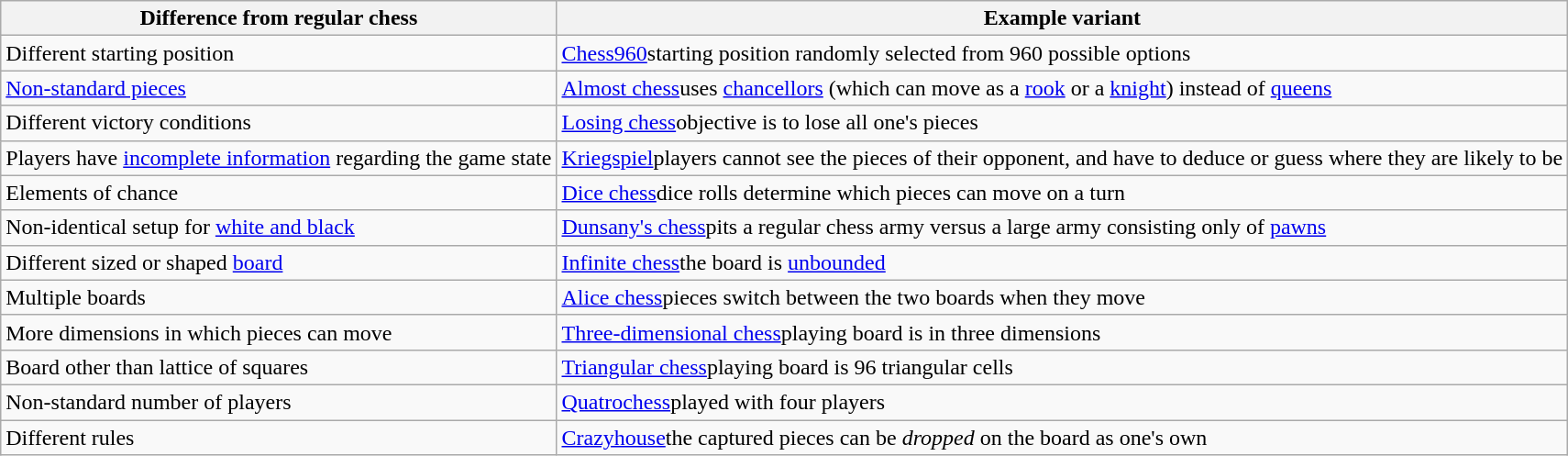<table class="wikitable">
<tr>
<th>Difference from regular chess</th>
<th>Example variant</th>
</tr>
<tr>
<td>Different starting position</td>
<td><a href='#'>Chess960</a>starting position randomly selected from 960 possible options</td>
</tr>
<tr>
<td><a href='#'>Non-standard pieces</a></td>
<td><a href='#'>Almost chess</a>uses <a href='#'>chancellors</a> (which can move as a <a href='#'>rook</a> or a <a href='#'>knight</a>) instead of <a href='#'>queens</a></td>
</tr>
<tr>
<td>Different victory conditions</td>
<td><a href='#'>Losing chess</a>objective is to lose all one's pieces</td>
</tr>
<tr>
<td>Players have <a href='#'>incomplete information</a> regarding the game state</td>
<td><a href='#'>Kriegspiel</a>players cannot see the pieces of their opponent, and have to deduce or guess where they are likely to be</td>
</tr>
<tr>
<td>Elements of chance</td>
<td><a href='#'>Dice chess</a>dice rolls determine which pieces can move on a turn</td>
</tr>
<tr>
<td>Non-identical setup for <a href='#'>white and black</a></td>
<td><a href='#'>Dunsany's chess</a>pits a regular chess army versus a large army consisting only of <a href='#'>pawns</a></td>
</tr>
<tr>
<td>Different sized or shaped <a href='#'>board</a></td>
<td><a href='#'>Infinite chess</a>the board is <a href='#'>unbounded</a></td>
</tr>
<tr>
<td>Multiple boards</td>
<td><a href='#'>Alice chess</a>pieces switch between the two boards when they move</td>
</tr>
<tr>
<td>More dimensions in which pieces can move</td>
<td><a href='#'>Three-dimensional chess</a>playing board is in three dimensions</td>
</tr>
<tr>
<td>Board other than lattice of squares</td>
<td><a href='#'>Triangular chess</a>playing board is 96 triangular cells</td>
</tr>
<tr>
<td>Non-standard number of players</td>
<td><a href='#'>Quatrochess</a>played with four players</td>
</tr>
<tr>
<td>Different rules</td>
<td><a href='#'>Crazyhouse</a>the captured pieces can be <em>dropped</em> on the board as one's own</td>
</tr>
</table>
